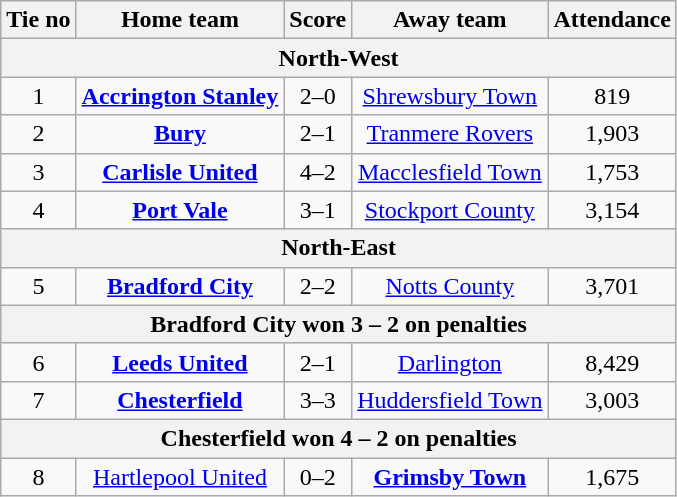<table class="wikitable" style="text-align: center">
<tr>
<th>Tie no</th>
<th>Home team</th>
<th>Score</th>
<th>Away team</th>
<th>Attendance</th>
</tr>
<tr>
<th colspan=5>North-West</th>
</tr>
<tr>
<td>1</td>
<td><strong><a href='#'>Accrington Stanley</a></strong></td>
<td>2–0</td>
<td><a href='#'>Shrewsbury Town</a></td>
<td>819</td>
</tr>
<tr>
<td>2</td>
<td><strong><a href='#'>Bury</a></strong></td>
<td>2–1</td>
<td><a href='#'>Tranmere Rovers</a></td>
<td>1,903</td>
</tr>
<tr>
<td>3</td>
<td><strong><a href='#'>Carlisle United</a></strong></td>
<td>4–2</td>
<td><a href='#'>Macclesfield Town</a></td>
<td>1,753</td>
</tr>
<tr>
<td>4</td>
<td><strong><a href='#'>Port Vale</a></strong></td>
<td>3–1</td>
<td><a href='#'>Stockport County</a></td>
<td>3,154</td>
</tr>
<tr>
<th colspan=5>North-East</th>
</tr>
<tr>
<td>5</td>
<td><strong><a href='#'>Bradford City</a></strong></td>
<td>2–2</td>
<td><a href='#'>Notts County</a></td>
<td>3,701</td>
</tr>
<tr>
<th colspan="5">Bradford City won 3 – 2 on penalties</th>
</tr>
<tr>
<td>6</td>
<td><strong><a href='#'>Leeds United</a></strong></td>
<td>2–1</td>
<td><a href='#'>Darlington</a></td>
<td>8,429</td>
</tr>
<tr>
<td>7</td>
<td><strong><a href='#'>Chesterfield</a></strong></td>
<td>3–3</td>
<td><a href='#'>Huddersfield Town</a></td>
<td>3,003</td>
</tr>
<tr>
<th colspan="5">Chesterfield won 4 – 2 on penalties</th>
</tr>
<tr>
<td>8</td>
<td><a href='#'>Hartlepool United</a></td>
<td>0–2</td>
<td><strong><a href='#'>Grimsby Town</a></strong></td>
<td>1,675</td>
</tr>
</table>
